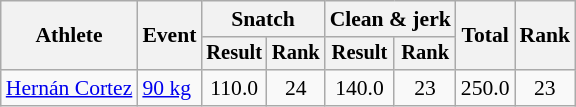<table class="wikitable" style="font-size:90%">
<tr>
<th rowspan="2">Athlete</th>
<th rowspan="2">Event</th>
<th colspan="2">Snatch</th>
<th colspan="2">Clean & jerk</th>
<th rowspan="2">Total</th>
<th rowspan="2">Rank</th>
</tr>
<tr style="font-size:95%">
<th>Result</th>
<th>Rank</th>
<th>Result</th>
<th>Rank</th>
</tr>
<tr align=center>
<td align=left><a href='#'>Hernán Cortez</a></td>
<td align=left><a href='#'>90 kg</a></td>
<td>110.0</td>
<td>24</td>
<td>140.0</td>
<td>23</td>
<td>250.0</td>
<td>23</td>
</tr>
</table>
